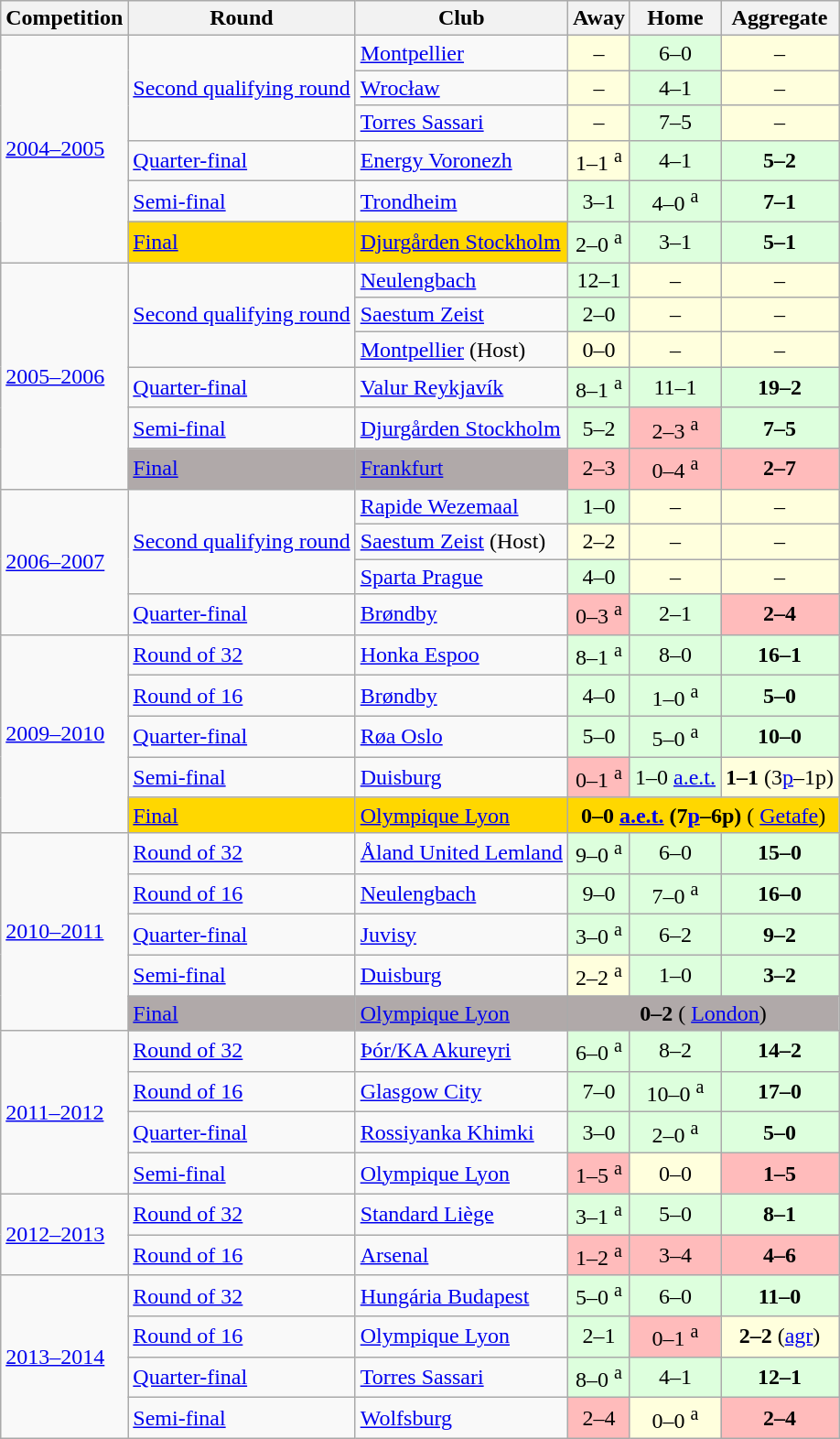<table class="wikitable">
<tr>
<th>Competition</th>
<th>Round</th>
<th>Club</th>
<th>Away</th>
<th>Home</th>
<th>Aggregate</th>
</tr>
<tr>
<td rowspan="6"><a href='#'>2004–2005</a></td>
<td rowspan="3"><a href='#'>Second qualifying round</a></td>
<td> <a href='#'>Montpellier</a></td>
<td bgcolor="#ffffdd" style="text-align:center;">–</td>
<td bgcolor="#ddffdd" style="text-align:center;">6–0</td>
<td bgcolor="#ffffdd" style="text-align:center;">–</td>
</tr>
<tr>
<td> <a href='#'>Wrocław</a></td>
<td bgcolor="#ffffdd" style="text-align:center;">–</td>
<td bgcolor="#ddffdd" style="text-align:center;">4–1</td>
<td bgcolor="#ffffdd" style="text-align:center;">–</td>
</tr>
<tr>
<td> <a href='#'>Torres Sassari</a></td>
<td bgcolor="#ffffdd" style="text-align:center;">–</td>
<td bgcolor="#ddffdd" style="text-align:center;">7–5</td>
<td bgcolor="#ffffdd" style="text-align:center;">–</td>
</tr>
<tr>
<td><a href='#'>Quarter-final</a></td>
<td> <a href='#'>Energy Voronezh</a></td>
<td bgcolor="#ffffdd" style="text-align:center;">1–1 <sup>a</sup></td>
<td bgcolor="#ddffdd" style="text-align:center;">4–1</td>
<td bgcolor="#ddffdd" style="text-align:center;"><strong>5–2</strong></td>
</tr>
<tr>
<td><a href='#'>Semi-final</a></td>
<td> <a href='#'>Trondheim</a></td>
<td bgcolor="#ddffdd" style="text-align:center;">3–1</td>
<td bgcolor="#ddffdd" style="text-align:center;">4–0 <sup>a</sup></td>
<td bgcolor="#ddffdd" style="text-align:center;"><strong>7–1</strong></td>
</tr>
<tr>
<td bgcolor="gold"><a href='#'>Final</a></td>
<td bgcolor="gold"> <a href='#'>Djurgården Stockholm</a></td>
<td bgcolor="#ddffdd" style="text-align:center;">2–0 <sup>a</sup></td>
<td bgcolor="#ddffdd" style="text-align:center;">3–1</td>
<td bgcolor="#ddffdd" style="text-align:center;"><strong>5–1</strong></td>
</tr>
<tr>
<td rowspan="6"><a href='#'>2005–2006</a></td>
<td rowspan="3"><a href='#'>Second qualifying round</a></td>
<td> <a href='#'>Neulengbach</a></td>
<td bgcolor="#ddffdd" style="text-align:center;">12–1</td>
<td bgcolor="#ffffdd" style="text-align:center;">–</td>
<td bgcolor="#ffffdd" style="text-align:center;">–</td>
</tr>
<tr>
<td> <a href='#'>Saestum Zeist</a></td>
<td bgcolor="#ddffdd" style="text-align:center;">2–0</td>
<td bgcolor="#ffffdd" style="text-align:center;">–</td>
<td bgcolor="#ffffdd" style="text-align:center;">–</td>
</tr>
<tr>
<td> <a href='#'>Montpellier</a> (Host)</td>
<td bgcolor="#ffffdd" style="text-align:center;">0–0</td>
<td bgcolor="#ffffdd" style="text-align:center;">–</td>
<td bgcolor="#ffffdd" style="text-align:center;">–</td>
</tr>
<tr>
<td><a href='#'>Quarter-final</a></td>
<td> <a href='#'>Valur Reykjavík</a></td>
<td bgcolor="#ddffdd" style="text-align:center;">8–1 <sup>a</sup></td>
<td bgcolor="#ddffdd" style="text-align:center;">11–1</td>
<td bgcolor="#ddffdd" style="text-align:center;"><strong>19–2</strong></td>
</tr>
<tr>
<td><a href='#'>Semi-final</a></td>
<td> <a href='#'>Djurgården Stockholm</a></td>
<td bgcolor="#ddffdd" style="text-align:center;">5–2</td>
<td bgcolor="#ffbbbb" style="text-align:center;">2–3 <sup>a</sup></td>
<td bgcolor="#ddffdd" style="text-align:center;"><strong>7–5</strong></td>
</tr>
<tr>
<td bgcolor="#B0A9A9"><a href='#'>Final</a></td>
<td bgcolor="#B0A9A9"> <a href='#'>Frankfurt</a></td>
<td bgcolor="#ffbbbb" style="text-align:center;">2–3</td>
<td bgcolor="#ffbbbb" style="text-align:center;">0–4 <sup>a</sup></td>
<td bgcolor="#ffbbbb" style="text-align:center;"><strong>2–7</strong></td>
</tr>
<tr>
<td rowspan="4"><a href='#'>2006–2007</a></td>
<td rowspan="3"><a href='#'>Second qualifying round</a></td>
<td> <a href='#'>Rapide Wezemaal</a></td>
<td bgcolor="#ddffdd" style="text-align:center;">1–0</td>
<td bgcolor="#ffffdd" style="text-align:center;">–</td>
<td bgcolor="#ffffdd" style="text-align:center;">–</td>
</tr>
<tr>
<td> <a href='#'>Saestum Zeist</a> (Host)</td>
<td bgcolor="#ffffdd" style="text-align:center;">2–2</td>
<td bgcolor="#ffffdd" style="text-align:center;">–</td>
<td bgcolor="#ffffdd" style="text-align:center;">–</td>
</tr>
<tr>
<td> <a href='#'>Sparta Prague</a></td>
<td bgcolor="#ddffdd" style="text-align:center;">4–0</td>
<td bgcolor="#ffffdd" style="text-align:center;">–</td>
<td bgcolor="#ffffdd" style="text-align:center;">–</td>
</tr>
<tr>
<td><a href='#'>Quarter-final</a></td>
<td> <a href='#'>Brøndby</a></td>
<td bgcolor="#ffbbbb" style="text-align:center;">0–3 <sup>a</sup></td>
<td bgcolor="#ddffdd" style="text-align:center;">2–1</td>
<td bgcolor="#ffbbbb" style="text-align:center;"><strong>2–4</strong></td>
</tr>
<tr>
<td rowspan="5"><a href='#'>2009–2010</a></td>
<td><a href='#'>Round of 32</a></td>
<td> <a href='#'>Honka Espoo</a></td>
<td bgcolor="#ddffdd" style="text-align:center;">8–1 <sup>a</sup></td>
<td bgcolor="#ddffdd" style="text-align:center;">8–0</td>
<td bgcolor="#ddffdd" style="text-align:center;"><strong>16–1</strong></td>
</tr>
<tr>
<td><a href='#'>Round of 16</a></td>
<td> <a href='#'>Brøndby</a></td>
<td bgcolor="#ddffdd" style="text-align:center;">4–0</td>
<td bgcolor="#ddffdd" style="text-align:center;">1–0 <sup>a</sup></td>
<td bgcolor="#ddffdd" style="text-align:center;"><strong>5–0</strong></td>
</tr>
<tr>
<td><a href='#'>Quarter-final</a></td>
<td> <a href='#'>Røa Oslo</a></td>
<td bgcolor="#ddffdd" style="text-align:center;">5–0</td>
<td bgcolor="#ddffdd" style="text-align:center;">5–0 <sup>a</sup></td>
<td bgcolor="#ddffdd" style="text-align:center;"><strong>10–0</strong></td>
</tr>
<tr>
<td><a href='#'>Semi-final</a></td>
<td> <a href='#'>Duisburg</a></td>
<td bgcolor="#ffbbbb" style="text-align:center;">0–1 <sup>a</sup></td>
<td bgcolor="#ddffdd" style="text-align:center;">1–0 <a href='#'>a.e.t.</a></td>
<td bgcolor="#ffffdd" style="text-align:center;"><strong>1–1</strong> (3<a href='#'>p</a>–1p)</td>
</tr>
<tr>
<td bgcolor="gold"><a href='#'>Final</a></td>
<td bgcolor="gold"> <a href='#'>Olympique Lyon</a></td>
<td bgcolor="gold" colspan="3" style="text-align:center;"><strong>0–0 <a href='#'>a.e.t.</a> (7<a href='#'>p</a>–6p)</strong> ( <a href='#'>Getafe</a>)</td>
</tr>
<tr>
<td rowspan="5"><a href='#'>2010–2011</a></td>
<td><a href='#'>Round of 32</a></td>
<td> <a href='#'>Åland United Lemland</a></td>
<td bgcolor="#ddffdd" style="text-align:center;">9–0 <sup>a</sup></td>
<td bgcolor="#ddffdd" style="text-align:center;">6–0</td>
<td bgcolor="#ddffdd" style="text-align:center;"><strong>15–0</strong></td>
</tr>
<tr>
<td><a href='#'>Round of 16</a></td>
<td> <a href='#'>Neulengbach</a></td>
<td bgcolor="#ddffdd" style="text-align:center;">9–0</td>
<td bgcolor="#ddffdd" style="text-align:center;">7–0 <sup>a</sup></td>
<td bgcolor="#ddffdd" style="text-align:center;"><strong>16–0</strong></td>
</tr>
<tr>
<td><a href='#'>Quarter-final</a></td>
<td> <a href='#'>Juvisy</a></td>
<td bgcolor="#ddffdd" style="text-align:center;">3–0 <sup>a</sup></td>
<td bgcolor="#ddffdd" style="text-align:center;">6–2</td>
<td bgcolor="#ddffdd" style="text-align:center;"><strong>9–2</strong></td>
</tr>
<tr>
<td><a href='#'>Semi-final</a></td>
<td> <a href='#'>Duisburg</a></td>
<td bgcolor="#ffffdd" style="text-align:center;">2–2 <sup>a</sup></td>
<td bgcolor="#ddffdd" style="text-align:center;">1–0</td>
<td bgcolor="#ddffdd" style="text-align:center;"><strong>3–2</strong></td>
</tr>
<tr>
<td bgcolor="#B0A9A9"><a href='#'>Final</a></td>
<td bgcolor="#B0A9A9"> <a href='#'>Olympique Lyon</a></td>
<td bgcolor="#B0A9A9" colspan="3" style="text-align:center;"><strong>0–2</strong> ( <a href='#'>London</a>)</td>
</tr>
<tr>
<td rowspan="4"><a href='#'>2011–2012</a></td>
<td><a href='#'>Round of 32</a></td>
<td> <a href='#'>Þór/KA Akureyri</a></td>
<td bgcolor="#ddffdd" style="text-align:center;">6–0 <sup>a</sup></td>
<td bgcolor="#ddffdd" style="text-align:center;">8–2</td>
<td bgcolor="#ddffdd" style="text-align:center;"><strong>14–2</strong></td>
</tr>
<tr>
<td><a href='#'>Round of 16</a></td>
<td> <a href='#'>Glasgow City</a></td>
<td bgcolor="#ddffdd" style="text-align:center;">7–0</td>
<td bgcolor="#ddffdd" style="text-align:center;">10–0 <sup>a</sup></td>
<td bgcolor="#ddffdd" style="text-align:center;"><strong>17–0</strong></td>
</tr>
<tr>
<td><a href='#'>Quarter-final</a></td>
<td> <a href='#'>Rossiyanka Khimki</a></td>
<td bgcolor="#ddffdd" style="text-align:center;">3–0</td>
<td bgcolor="#ddffdd" style="text-align:center;">2–0 <sup>a</sup></td>
<td bgcolor="#ddffdd" style="text-align:center;"><strong>5–0</strong></td>
</tr>
<tr>
<td><a href='#'>Semi-final</a></td>
<td> <a href='#'>Olympique Lyon</a></td>
<td bgcolor="#ffbbbb" style="text-align:center;">1–5 <sup>a</sup></td>
<td bgcolor="#ffffdd" style="text-align:center;">0–0</td>
<td bgcolor="#ffbbbb" style="text-align:center;"><strong>1–5</strong></td>
</tr>
<tr>
<td rowspan="2"><a href='#'>2012–2013</a></td>
<td><a href='#'>Round of 32</a></td>
<td> <a href='#'>Standard Liège</a></td>
<td bgcolor="#ddffdd" style="text-align:center;">3–1 <sup>a</sup></td>
<td bgcolor="#ddffdd" style="text-align:center;">5–0</td>
<td bgcolor="#ddffdd" style="text-align:center;"><strong>8–1</strong></td>
</tr>
<tr>
<td><a href='#'>Round of 16</a></td>
<td> <a href='#'>Arsenal</a></td>
<td bgcolor="#ffbbbb" style="text-align:center;">1–2 <sup>a</sup></td>
<td bgcolor="#ffbbbb" style="text-align:center;">3–4</td>
<td bgcolor="#ffbbbb" style="text-align:center;"><strong>4–6</strong></td>
</tr>
<tr>
<td rowspan="4"><a href='#'>2013–2014</a></td>
<td><a href='#'>Round of 32</a></td>
<td> <a href='#'>Hungária Budapest</a></td>
<td bgcolor="#ddffdd" style="text-align:center;">5–0 <sup>a</sup></td>
<td bgcolor="#ddffdd" style="text-align:center;">6–0</td>
<td bgcolor="#ddffdd" style="text-align:center;"><strong>11–0</strong></td>
</tr>
<tr>
<td><a href='#'>Round of 16</a></td>
<td> <a href='#'>Olympique Lyon</a></td>
<td bgcolor="#ddffdd" style="text-align:center;">2–1</td>
<td bgcolor="#ffbbbb" style="text-align:center;">0–1 <sup>a</sup></td>
<td bgcolor="#ffffdd" style="text-align:center;"><strong>2–2</strong> (<a href='#'>agr</a>)</td>
</tr>
<tr>
<td><a href='#'>Quarter-final</a></td>
<td> <a href='#'>Torres Sassari</a></td>
<td bgcolor="#ddffdd" style="text-align:center;">8–0 <sup>a</sup></td>
<td bgcolor="#ddffdd" style="text-align:center;">4–1</td>
<td bgcolor="#ddffdd" style="text-align:center;"><strong>12–1</strong></td>
</tr>
<tr>
<td><a href='#'>Semi-final</a></td>
<td> <a href='#'>Wolfsburg</a></td>
<td bgcolor="#ffbbbb" style="text-align:center;">2–4</td>
<td bgcolor="#ffffdd" style="text-align:center;">0–0 <sup>a</sup></td>
<td bgcolor="#ffbbbb" style="text-align:center;"><strong>2–4</strong></td>
</tr>
</table>
